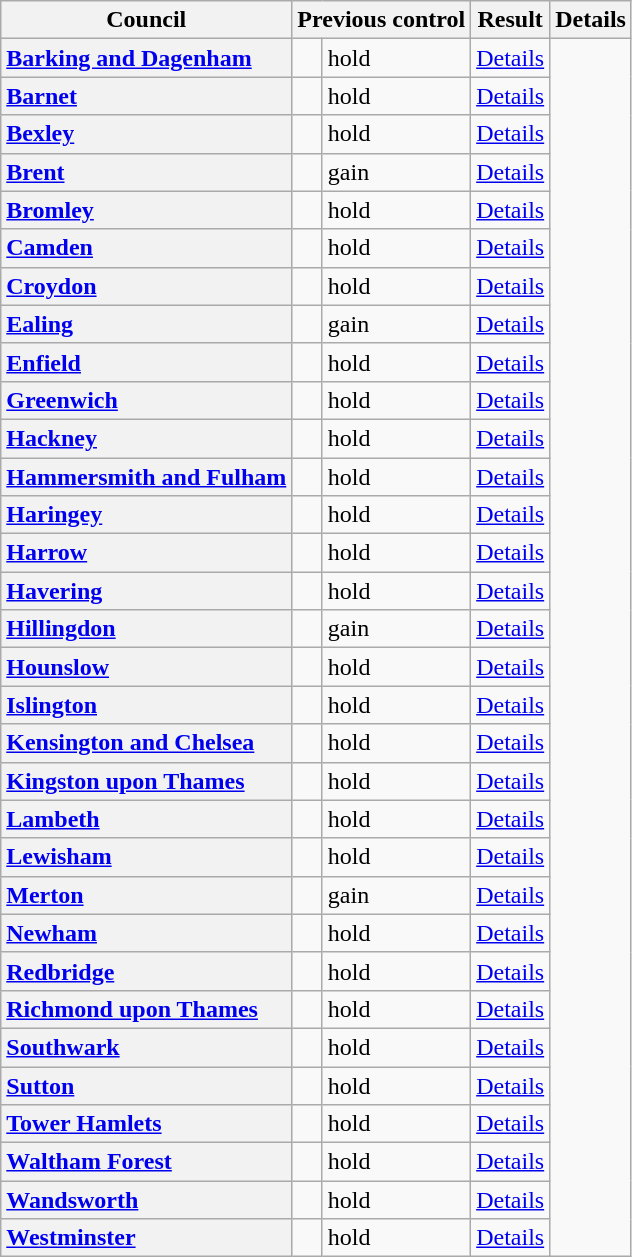<table class="wikitable sortable" border="1">
<tr>
<th scope="col">Council</th>
<th colspan=2>Previous control</th>
<th colspan=2>Result</th>
<th class="unsortable" scope="col">Details</th>
</tr>
<tr>
<th scope="row" style="text-align: left;"><a href='#'>Barking and Dagenham</a></th>
<td></td>
<td> hold</td>
<td><a href='#'>Details</a></td>
</tr>
<tr>
<th scope="row" style="text-align: left;"><a href='#'>Barnet</a></th>
<td></td>
<td> hold</td>
<td><a href='#'>Details</a></td>
</tr>
<tr>
<th scope="row" style="text-align: left;"><a href='#'>Bexley</a></th>
<td></td>
<td> hold</td>
<td><a href='#'>Details</a></td>
</tr>
<tr>
<th scope="row" style="text-align: left;"><a href='#'>Brent</a></th>
<td></td>
<td> gain</td>
<td><a href='#'>Details</a></td>
</tr>
<tr>
<th scope="row" style="text-align: left;"><a href='#'>Bromley</a></th>
<td></td>
<td> hold</td>
<td><a href='#'>Details</a></td>
</tr>
<tr>
<th scope="row" style="text-align: left;"><a href='#'>Camden</a></th>
<td></td>
<td> hold</td>
<td><a href='#'>Details</a></td>
</tr>
<tr>
<th scope="row" style="text-align: left;"><a href='#'>Croydon</a></th>
<td></td>
<td> hold</td>
<td><a href='#'>Details</a></td>
</tr>
<tr>
<th scope="row" style="text-align: left;"><a href='#'>Ealing</a></th>
<td></td>
<td> gain</td>
<td><a href='#'>Details</a></td>
</tr>
<tr>
<th scope="row" style="text-align: left;"><a href='#'>Enfield</a></th>
<td></td>
<td> hold</td>
<td><a href='#'>Details</a></td>
</tr>
<tr>
<th scope="row" style="text-align: left;"><a href='#'>Greenwich</a></th>
<td></td>
<td> hold</td>
<td><a href='#'>Details</a></td>
</tr>
<tr>
<th scope="row" style="text-align: left;"><a href='#'>Hackney</a></th>
<td></td>
<td> hold</td>
<td><a href='#'>Details</a></td>
</tr>
<tr>
<th scope="row" style="text-align: left;"><a href='#'>Hammersmith and Fulham</a></th>
<td></td>
<td> hold</td>
<td><a href='#'>Details</a></td>
</tr>
<tr>
<th scope="row" style="text-align: left;"><a href='#'>Haringey</a></th>
<td></td>
<td> hold</td>
<td><a href='#'>Details</a></td>
</tr>
<tr>
<th scope="row" style="text-align: left;"><a href='#'>Harrow</a></th>
<td></td>
<td> hold</td>
<td><a href='#'>Details</a></td>
</tr>
<tr>
<th scope="row" style="text-align: left;"><a href='#'>Havering</a></th>
<td></td>
<td> hold</td>
<td><a href='#'>Details</a></td>
</tr>
<tr>
<th scope="row" style="text-align: left;"><a href='#'>Hillingdon</a></th>
<td></td>
<td> gain</td>
<td><a href='#'>Details</a></td>
</tr>
<tr>
<th scope="row" style="text-align: left;"><a href='#'>Hounslow</a></th>
<td></td>
<td> hold</td>
<td><a href='#'>Details</a></td>
</tr>
<tr>
<th scope="row" style="text-align: left;"><a href='#'>Islington</a></th>
<td></td>
<td> hold</td>
<td><a href='#'>Details</a></td>
</tr>
<tr>
<th scope="row" style="text-align: left;"><a href='#'>Kensington and Chelsea</a></th>
<td></td>
<td> hold</td>
<td><a href='#'>Details</a></td>
</tr>
<tr>
<th scope="row" style="text-align: left;"><a href='#'>Kingston upon Thames</a></th>
<td></td>
<td> hold</td>
<td><a href='#'>Details</a></td>
</tr>
<tr>
<th scope="row" style="text-align: left;"><a href='#'>Lambeth</a></th>
<td></td>
<td> hold</td>
<td><a href='#'>Details</a></td>
</tr>
<tr>
<th scope="row" style="text-align: left;"><a href='#'>Lewisham</a></th>
<td></td>
<td> hold</td>
<td><a href='#'>Details</a></td>
</tr>
<tr>
<th scope="row" style="text-align: left;"><a href='#'>Merton</a></th>
<td></td>
<td> gain</td>
<td><a href='#'>Details</a></td>
</tr>
<tr>
<th scope="row" style="text-align: left;"><a href='#'>Newham</a></th>
<td></td>
<td> hold</td>
<td><a href='#'>Details</a></td>
</tr>
<tr>
<th scope="row" style="text-align: left;"><a href='#'>Redbridge</a></th>
<td></td>
<td> hold</td>
<td><a href='#'>Details</a></td>
</tr>
<tr>
<th scope="row" style="text-align: left;"><a href='#'>Richmond upon Thames</a></th>
<td></td>
<td> hold</td>
<td><a href='#'>Details</a></td>
</tr>
<tr>
<th scope="row" style="text-align: left;"><a href='#'>Southwark</a></th>
<td></td>
<td> hold</td>
<td><a href='#'>Details</a></td>
</tr>
<tr>
<th scope="row" style="text-align: left;"><a href='#'>Sutton</a></th>
<td></td>
<td> hold</td>
<td><a href='#'>Details</a></td>
</tr>
<tr>
<th scope="row" style="text-align: left;"><a href='#'>Tower Hamlets</a></th>
<td></td>
<td> hold</td>
<td><a href='#'>Details</a></td>
</tr>
<tr>
<th scope="row" style="text-align: left;"><a href='#'>Waltham Forest</a></th>
<td></td>
<td> hold</td>
<td><a href='#'>Details</a></td>
</tr>
<tr>
<th scope="row" style="text-align: left;"><a href='#'>Wandsworth</a></th>
<td></td>
<td> hold</td>
<td><a href='#'>Details</a></td>
</tr>
<tr>
<th scope="row" style="text-align: left;"><a href='#'>Westminster</a></th>
<td></td>
<td> hold</td>
<td><a href='#'>Details</a></td>
</tr>
</table>
